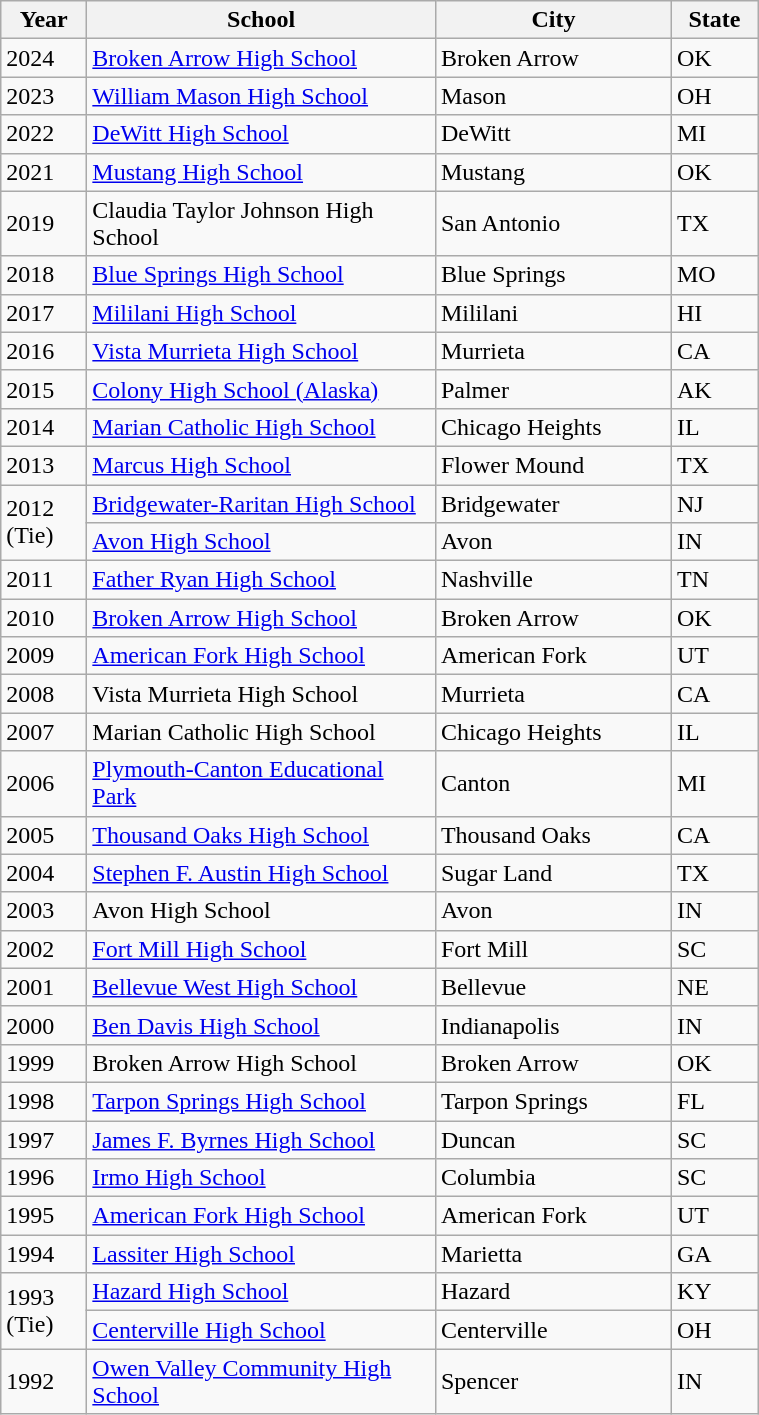<table class="wikitable sortable">
<tr>
<th scope="col" style="width: 50px;">Year</th>
<th scope="col" style="width: 225px;">School</th>
<th scope="col" style="width: 150px;">City</th>
<th scope="col" style="width: 50px;">State</th>
</tr>
<tr>
<td>2024</td>
<td><a href='#'>Broken Arrow High School</a></td>
<td>Broken Arrow</td>
<td>OK</td>
</tr>
<tr>
<td>2023</td>
<td><a href='#'>William Mason High School</a></td>
<td>Mason</td>
<td>OH</td>
</tr>
<tr>
<td>2022</td>
<td><a href='#'>DeWitt High School</a></td>
<td>DeWitt</td>
<td>MI</td>
</tr>
<tr>
<td>2021</td>
<td><a href='#'>Mustang High School</a></td>
<td>Mustang</td>
<td>OK</td>
</tr>
<tr>
<td>2019</td>
<td>Claudia Taylor Johnson High School</td>
<td>San Antonio</td>
<td>TX</td>
</tr>
<tr>
<td>2018</td>
<td><a href='#'>Blue Springs High School</a></td>
<td>Blue Springs</td>
<td>MO</td>
</tr>
<tr>
<td>2017</td>
<td><a href='#'>Mililani High School</a></td>
<td>Mililani</td>
<td>HI</td>
</tr>
<tr>
<td>2016</td>
<td><a href='#'>Vista Murrieta High School</a></td>
<td>Murrieta</td>
<td>CA</td>
</tr>
<tr>
<td>2015</td>
<td><a href='#'>Colony High School (Alaska)</a></td>
<td>Palmer</td>
<td>AK</td>
</tr>
<tr>
<td>2014</td>
<td><a href='#'>Marian Catholic High School</a></td>
<td>Chicago Heights</td>
<td>IL</td>
</tr>
<tr>
<td>2013</td>
<td><a href='#'>Marcus High School</a></td>
<td>Flower Mound</td>
<td>TX</td>
</tr>
<tr>
<td rowspan=2>2012 (Tie)</td>
<td><a href='#'>Bridgewater-Raritan High School</a></td>
<td>Bridgewater</td>
<td>NJ</td>
</tr>
<tr>
<td><a href='#'>Avon High School</a></td>
<td>Avon</td>
<td>IN</td>
</tr>
<tr>
<td>2011</td>
<td><a href='#'>Father Ryan High School</a></td>
<td>Nashville</td>
<td>TN</td>
</tr>
<tr>
<td>2010</td>
<td><a href='#'>Broken Arrow High School</a></td>
<td>Broken Arrow</td>
<td>OK</td>
</tr>
<tr>
<td>2009</td>
<td><a href='#'>American Fork High School</a></td>
<td>American Fork</td>
<td>UT</td>
</tr>
<tr>
<td>2008</td>
<td>Vista Murrieta High School</td>
<td>Murrieta</td>
<td>CA</td>
</tr>
<tr>
<td>2007</td>
<td>Marian Catholic High School</td>
<td>Chicago Heights</td>
<td>IL</td>
</tr>
<tr>
<td>2006</td>
<td><a href='#'>Plymouth-Canton Educational Park</a></td>
<td>Canton</td>
<td>MI</td>
</tr>
<tr>
<td>2005</td>
<td><a href='#'>Thousand Oaks High School</a></td>
<td>Thousand Oaks</td>
<td>CA</td>
</tr>
<tr>
<td>2004</td>
<td><a href='#'>Stephen F. Austin High School</a></td>
<td>Sugar Land</td>
<td>TX</td>
</tr>
<tr>
<td>2003</td>
<td>Avon High School</td>
<td>Avon</td>
<td>IN</td>
</tr>
<tr>
<td>2002</td>
<td><a href='#'>Fort Mill High School</a></td>
<td>Fort Mill</td>
<td>SC</td>
</tr>
<tr>
<td>2001</td>
<td><a href='#'>Bellevue West High School</a></td>
<td>Bellevue</td>
<td>NE</td>
</tr>
<tr>
<td>2000</td>
<td><a href='#'>Ben Davis High School</a></td>
<td>Indianapolis</td>
<td>IN</td>
</tr>
<tr>
<td>1999</td>
<td>Broken Arrow High School</td>
<td>Broken Arrow</td>
<td>OK</td>
</tr>
<tr>
<td>1998</td>
<td><a href='#'>Tarpon Springs High School</a></td>
<td>Tarpon Springs</td>
<td>FL</td>
</tr>
<tr>
<td>1997</td>
<td><a href='#'>James F. Byrnes High School</a></td>
<td>Duncan</td>
<td>SC</td>
</tr>
<tr>
<td>1996</td>
<td><a href='#'>Irmo High School</a></td>
<td>Columbia</td>
<td>SC</td>
</tr>
<tr>
<td>1995</td>
<td><a href='#'>American Fork High School</a></td>
<td>American Fork</td>
<td>UT</td>
</tr>
<tr>
<td>1994</td>
<td><a href='#'>Lassiter High School</a></td>
<td>Marietta</td>
<td>GA</td>
</tr>
<tr>
<td rowspan=2>1993 (Tie)</td>
<td><a href='#'>Hazard High School</a></td>
<td>Hazard</td>
<td>KY</td>
</tr>
<tr>
<td><a href='#'>Centerville High School</a></td>
<td>Centerville</td>
<td>OH</td>
</tr>
<tr>
<td>1992</td>
<td><a href='#'>Owen Valley Community High School</a></td>
<td>Spencer</td>
<td>IN</td>
</tr>
</table>
